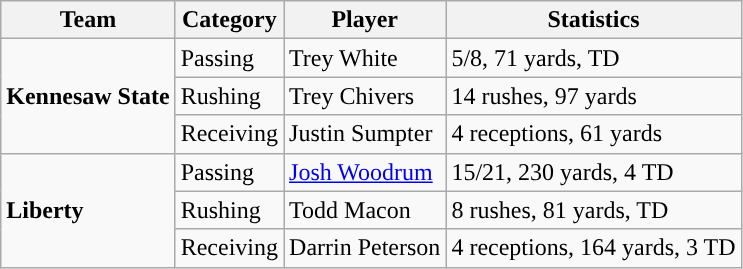<table class="wikitable" style="float: left;">
<tr>
<th>Team</th>
<th>Category</th>
<th>Player</th>
<th>Statistics</th>
</tr>
<tr>
<td rowspan=3><strong>Kennesaw State</strong></td>
<td>Passing</td>
<td>Trey White</td>
<td>5/8, 71 yards, TD</td>
</tr>
<tr>
<td>Rushing</td>
<td>Trey Chivers</td>
<td>14 rushes, 97 yards</td>
</tr>
<tr>
<td>Receiving</td>
<td>Justin Sumpter</td>
<td>4 receptions, 61 yards</td>
</tr>
<tr>
<td rowspan=3><strong>Liberty</strong></td>
<td>Passing</td>
<td><a href='#'>Josh Woodrum</a></td>
<td>15/21, 230 yards, 4 TD</td>
</tr>
<tr>
<td>Rushing</td>
<td>Todd Macon</td>
<td>8 rushes, 81 yards, TD</td>
</tr>
<tr>
<td>Receiving</td>
<td>Darrin Peterson</td>
<td>4 receptions, 164 yards, 3 TD</td>
</tr>
</table>
